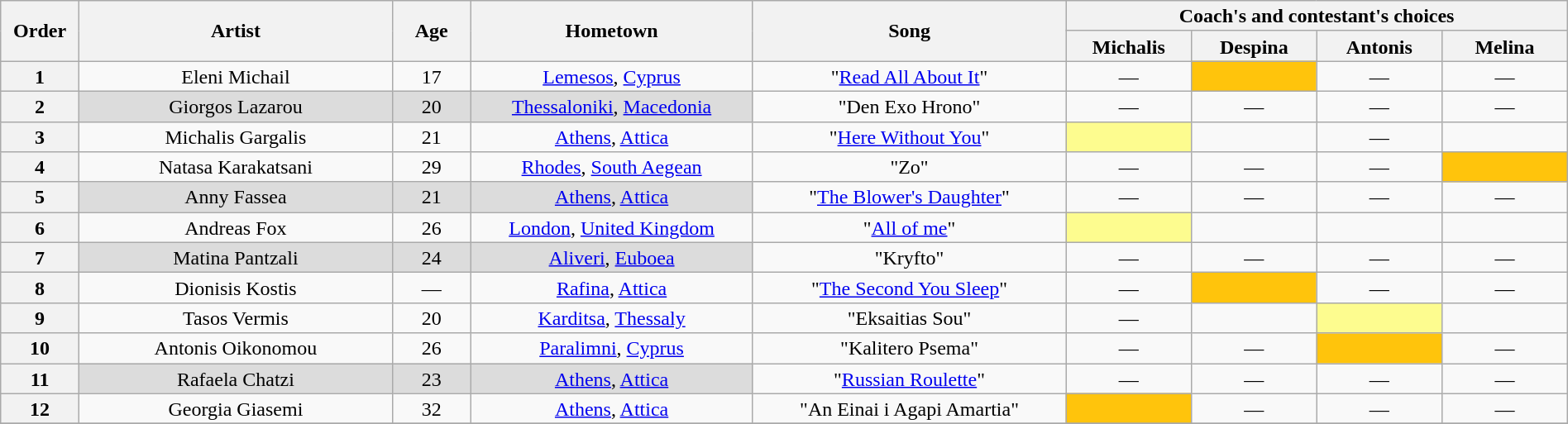<table class="wikitable" style="text-align:center; line-height:17px; width:100%;">
<tr>
<th scope="col" rowspan="2" width="05%">Order</th>
<th scope="col" rowspan="2" width="20%">Artist</th>
<th scope="col" rowspan="2" width="05%">Age</th>
<th scope="col" rowspan="2" width="18%">Hometown</th>
<th scope="col" rowspan="2" width="20%">Song</th>
<th scope="col" colspan="4" width="32%">Coach's and contestant's choices</th>
</tr>
<tr>
<th width="08%">Michalis</th>
<th width="08%">Despina</th>
<th width="08%">Antonis</th>
<th width="08%">Melina</th>
</tr>
<tr>
<th>1</th>
<td>Eleni Michail</td>
<td>17</td>
<td><a href='#'>Lemesos</a>, <a href='#'>Cyprus</a></td>
<td>"<a href='#'>Read All About It</a>"</td>
<td>—</td>
<td style="background: #FFC40C"></td>
<td>—</td>
<td>—</td>
</tr>
<tr>
<th>2</th>
<td style="background: #DCDCDC;">Giorgos Lazarou</td>
<td style="background: #DCDCDC;">20</td>
<td style="background: #DCDCDC;"><a href='#'>Thessaloniki</a>, <a href='#'>Macedonia</a></td>
<td>"Den Exo Hrono"</td>
<td>—</td>
<td>—</td>
<td>—</td>
<td>—</td>
</tr>
<tr>
<th>3</th>
<td>Michalis Gargalis</td>
<td>21</td>
<td><a href='#'>Athens</a>, <a href='#'>Attica</a></td>
<td>"<a href='#'>Here Without You</a>"</td>
<td style="background: #fdfc8f;"></td>
<td></td>
<td>—</td>
<td></td>
</tr>
<tr>
<th>4</th>
<td>Natasa Karakatsani</td>
<td>29</td>
<td><a href='#'>Rhodes</a>, <a href='#'>South Aegean</a></td>
<td>"Zo"</td>
<td>—</td>
<td>—</td>
<td>—</td>
<td style="background: #FFC40C"></td>
</tr>
<tr>
<th>5</th>
<td style="background: #DCDCDC;">Anny Fassea</td>
<td style="background: #DCDCDC;">21</td>
<td style="background: #DCDCDC;"><a href='#'>Athens</a>, <a href='#'>Attica</a></td>
<td>"<a href='#'>The Blower's Daughter</a>"</td>
<td>—</td>
<td>—</td>
<td>—</td>
<td>—</td>
</tr>
<tr>
<th>6</th>
<td>Andreas Fox</td>
<td>26</td>
<td><a href='#'>London</a>, <a href='#'>United Kingdom</a></td>
<td>"<a href='#'>All of me</a>"</td>
<td style="background: #fdfc8f;"></td>
<td></td>
<td></td>
<td></td>
</tr>
<tr>
<th>7</th>
<td style="background: #DCDCDC;">Matina Pantzali</td>
<td style="background: #DCDCDC;">24</td>
<td style="background: #DCDCDC;"><a href='#'>Aliveri</a>, <a href='#'>Euboea</a></td>
<td>"Kryfto"</td>
<td>—</td>
<td>—</td>
<td>—</td>
<td>—</td>
</tr>
<tr>
<th>8</th>
<td>Dionisis Kostis</td>
<td>—</td>
<td><a href='#'>Rafina</a>, <a href='#'>Attica</a></td>
<td>"<a href='#'>The Second You Sleep</a>"</td>
<td>—</td>
<td style="background: #FFC40C"></td>
<td>—</td>
<td>—</td>
</tr>
<tr>
<th>9</th>
<td>Tasos Vermis</td>
<td>20</td>
<td><a href='#'>Karditsa</a>, <a href='#'>Thessaly</a></td>
<td>"Eksaitias Sou"</td>
<td>—</td>
<td></td>
<td style="background: #fdfc8f;"></td>
<td></td>
</tr>
<tr>
<th>10</th>
<td>Antonis Oikonomou</td>
<td>26</td>
<td><a href='#'>Paralimni</a>, <a href='#'>Cyprus</a></td>
<td>"Kalitero Psema"</td>
<td>—</td>
<td>—</td>
<td style="background: #FFC40C"></td>
<td>—</td>
</tr>
<tr>
<th>11</th>
<td style="background: #DCDCDC;">Rafaela Chatzi</td>
<td style="background: #DCDCDC;">23</td>
<td style="background: #DCDCDC;"><a href='#'>Athens</a>, <a href='#'>Attica</a></td>
<td>"<a href='#'>Russian Roulette</a>"</td>
<td>—</td>
<td>—</td>
<td>—</td>
<td>—</td>
</tr>
<tr>
<th>12</th>
<td>Georgia Giasemi</td>
<td>32</td>
<td><a href='#'>Athens</a>, <a href='#'>Attica</a></td>
<td>"An Einai i Agapi Amartia"</td>
<td style="background: #FFC40C"></td>
<td>—</td>
<td>—</td>
<td>—</td>
</tr>
<tr>
</tr>
</table>
